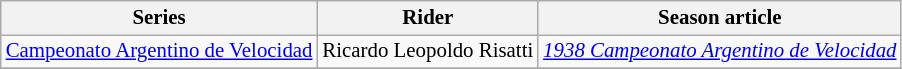<table class="wikitable" style="font-size: 87%;">
<tr>
<th>Series</th>
<th>Rider</th>
<th>Season article</th>
</tr>
<tr>
<td><a href='#'>Campeonato Argentino de Velocidad</a></td>
<td> Ricardo Leopoldo Risatti</td>
<td><em><a href='#'>1938 Campeonato Argentino de Velocidad</a></em></td>
</tr>
<tr>
</tr>
</table>
